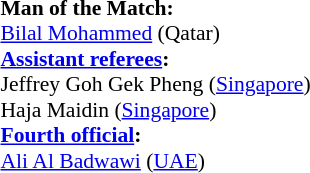<table style="width:50%; font-size:90%;">
<tr>
<td><br><strong>Man of the Match:</strong>
<br><a href='#'>Bilal Mohammed</a> (Qatar)<br><strong><a href='#'>Assistant referees</a>:</strong>
<br>Jeffrey Goh Gek Pheng (<a href='#'>Singapore</a>)
<br>Haja Maidin (<a href='#'>Singapore</a>)
<br><strong><a href='#'>Fourth official</a>:</strong>
<br><a href='#'>Ali Al Badwawi</a> (<a href='#'>UAE</a>)</td>
</tr>
</table>
